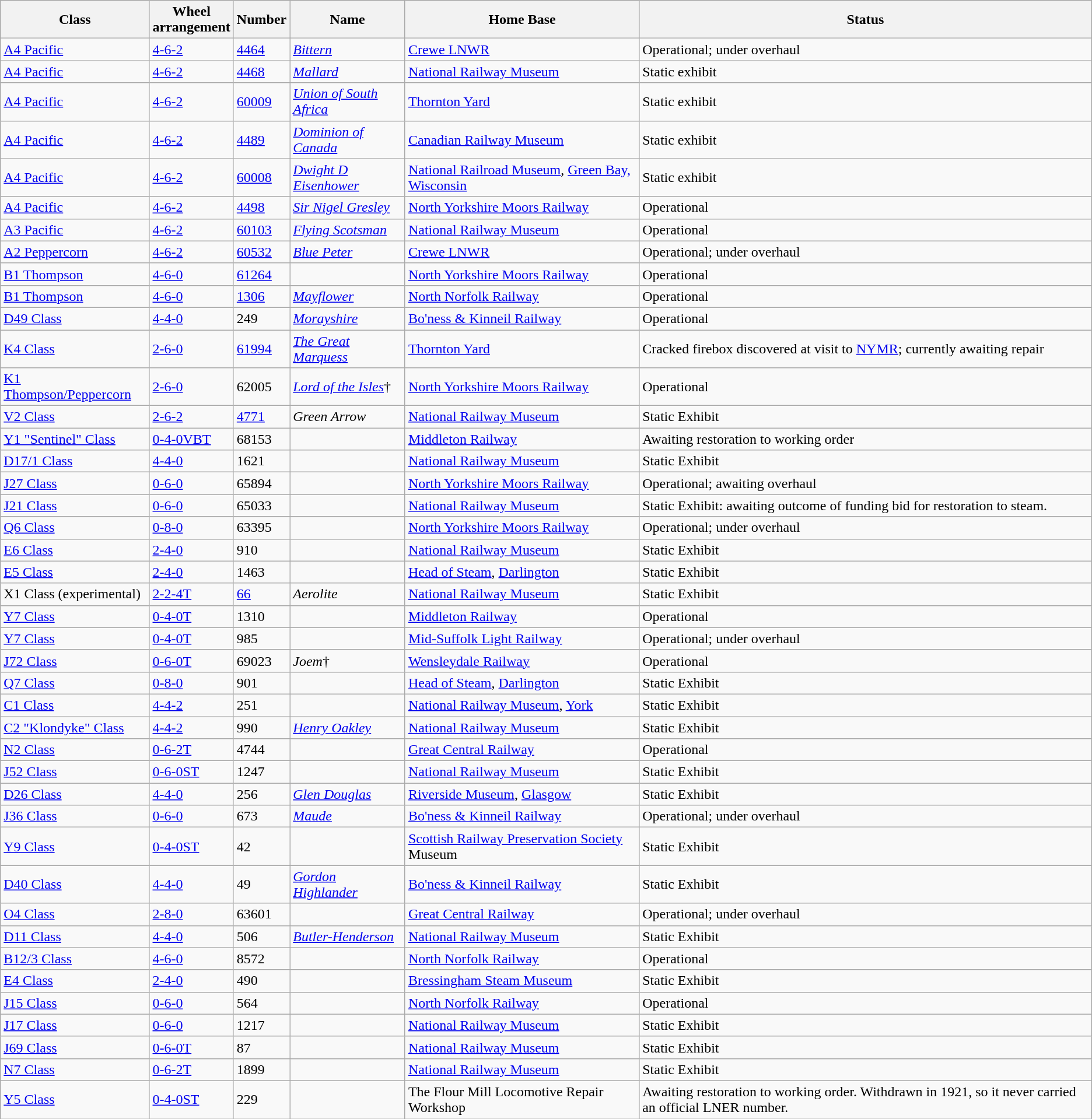<table class="wikitable sortable">
<tr>
<th>Class</th>
<th>Wheel<br>arrangement</th>
<th>Number</th>
<th>Name</th>
<th>Home Base</th>
<th>Status</th>
</tr>
<tr>
<td><a href='#'>A4 Pacific</a></td>
<td><a href='#'>4-6-2</a></td>
<td><a href='#'>4464</a></td>
<td><em><a href='#'>Bittern</a></em></td>
<td><a href='#'>Crewe LNWR</a></td>
<td>Operational; under overhaul</td>
</tr>
<tr>
<td><a href='#'>A4 Pacific</a></td>
<td><a href='#'>4-6-2</a></td>
<td><a href='#'>4468</a></td>
<td><em><a href='#'>Mallard</a></em></td>
<td><a href='#'>National Railway Museum</a></td>
<td>Static exhibit</td>
</tr>
<tr>
<td><a href='#'>A4 Pacific</a></td>
<td><a href='#'>4-6-2</a></td>
<td><a href='#'>60009</a></td>
<td><em><a href='#'>Union of South Africa</a></em></td>
<td><a href='#'>Thornton Yard</a></td>
<td>Static exhibit</td>
</tr>
<tr>
<td><a href='#'>A4 Pacific</a></td>
<td><a href='#'>4-6-2</a></td>
<td><a href='#'>4489</a></td>
<td><em><a href='#'>Dominion of Canada</a></em></td>
<td><a href='#'>Canadian Railway Museum</a></td>
<td>Static exhibit</td>
</tr>
<tr>
<td><a href='#'>A4 Pacific</a></td>
<td><a href='#'>4-6-2</a></td>
<td><a href='#'>60008</a></td>
<td><em><a href='#'>Dwight D Eisenhower</a></em></td>
<td><a href='#'>National Railroad Museum</a>, <a href='#'>Green Bay, Wisconsin</a></td>
<td>Static exhibit</td>
</tr>
<tr>
<td><a href='#'>A4 Pacific</a></td>
<td><a href='#'>4-6-2</a></td>
<td><a href='#'>4498</a></td>
<td><em><a href='#'>Sir Nigel Gresley</a></em></td>
<td><a href='#'>North Yorkshire Moors Railway</a></td>
<td>Operational</td>
</tr>
<tr>
<td><a href='#'>A3 Pacific</a></td>
<td><a href='#'>4-6-2</a></td>
<td><a href='#'>60103</a></td>
<td><em><a href='#'>Flying Scotsman</a></em></td>
<td><a href='#'>National Railway Museum</a></td>
<td>Operational</td>
</tr>
<tr>
<td><a href='#'>A2 Peppercorn</a></td>
<td><a href='#'>4-6-2</a></td>
<td><a href='#'>60532</a></td>
<td><em><a href='#'>Blue Peter</a></em></td>
<td><a href='#'>Crewe LNWR</a></td>
<td>Operational; under overhaul<br></td>
</tr>
<tr>
<td><a href='#'>B1 Thompson</a></td>
<td><a href='#'>4-6-0</a></td>
<td><a href='#'>61264</a></td>
<td></td>
<td><a href='#'>North Yorkshire Moors Railway</a></td>
<td>Operational</td>
</tr>
<tr>
<td><a href='#'>B1 Thompson</a></td>
<td><a href='#'>4-6-0</a></td>
<td><a href='#'>1306</a></td>
<td><em><a href='#'>Mayflower</a></em></td>
<td><a href='#'>North Norfolk Railway</a></td>
<td>Operational</td>
</tr>
<tr>
<td><a href='#'>D49 Class</a></td>
<td><a href='#'>4-4-0</a></td>
<td>249</td>
<td><em><a href='#'>Morayshire</a></em></td>
<td><a href='#'>Bo'ness & Kinneil Railway</a></td>
<td>Operational</td>
</tr>
<tr>
<td><a href='#'>K4 Class</a></td>
<td><a href='#'>2-6-0</a></td>
<td><a href='#'>61994</a></td>
<td><em><a href='#'>The Great Marquess</a></em></td>
<td><a href='#'>Thornton Yard</a></td>
<td>Cracked firebox discovered at visit to <a href='#'>NYMR</a>; currently awaiting repair</td>
</tr>
<tr>
<td><a href='#'>K1 Thompson/Peppercorn</a></td>
<td><a href='#'>2-6-0</a></td>
<td>62005</td>
<td><em><a href='#'>Lord of the Isles</a></em>†</td>
<td><a href='#'>North Yorkshire Moors Railway</a></td>
<td>Operational</td>
</tr>
<tr>
<td><a href='#'>V2 Class</a></td>
<td><a href='#'>2-6-2</a></td>
<td><a href='#'>4771</a></td>
<td><em>Green Arrow</em></td>
<td><a href='#'>National Railway Museum</a></td>
<td>Static Exhibit</td>
</tr>
<tr>
<td><a href='#'>Y1 "Sentinel" Class</a></td>
<td><a href='#'>0-4-0VBT</a></td>
<td>68153</td>
<td></td>
<td><a href='#'>Middleton Railway</a></td>
<td>Awaiting restoration to working order</td>
</tr>
<tr>
<td><a href='#'>D17/1 Class</a></td>
<td><a href='#'>4-4-0</a></td>
<td>1621</td>
<td></td>
<td><a href='#'>National Railway Museum</a></td>
<td>Static Exhibit</td>
</tr>
<tr>
<td><a href='#'>J27 Class</a></td>
<td><a href='#'>0-6-0</a></td>
<td>65894</td>
<td></td>
<td><a href='#'>North Yorkshire Moors Railway</a></td>
<td>Operational; awaiting overhaul</td>
</tr>
<tr>
<td><a href='#'>J21 Class</a></td>
<td><a href='#'>0-6-0</a></td>
<td>65033</td>
<td></td>
<td><a href='#'>National Railway Museum</a></td>
<td>Static Exhibit: awaiting outcome of funding bid for restoration to steam.</td>
</tr>
<tr>
<td><a href='#'>Q6 Class</a></td>
<td><a href='#'>0-8-0</a></td>
<td>63395</td>
<td></td>
<td><a href='#'>North Yorkshire Moors Railway</a></td>
<td>Operational; under overhaul</td>
</tr>
<tr>
<td><a href='#'>E6 Class</a></td>
<td><a href='#'>2-4-0</a></td>
<td>910</td>
<td></td>
<td><a href='#'>National Railway Museum</a></td>
<td>Static Exhibit</td>
</tr>
<tr>
<td><a href='#'>E5 Class</a></td>
<td><a href='#'>2-4-0</a></td>
<td>1463</td>
<td></td>
<td><a href='#'>Head of Steam</a>, <a href='#'>Darlington</a></td>
<td>Static Exhibit</td>
</tr>
<tr>
<td>X1 Class (experimental)</td>
<td><a href='#'>2-2-4T</a></td>
<td><a href='#'>66</a></td>
<td><em>Aerolite</em></td>
<td><a href='#'>National Railway Museum</a></td>
<td>Static Exhibit</td>
</tr>
<tr>
<td><a href='#'>Y7 Class</a></td>
<td><a href='#'>0-4-0T</a></td>
<td>1310</td>
<td></td>
<td><a href='#'>Middleton Railway</a></td>
<td>Operational</td>
</tr>
<tr>
<td><a href='#'>Y7 Class</a></td>
<td><a href='#'>0-4-0T</a></td>
<td>985</td>
<td></td>
<td><a href='#'>Mid-Suffolk Light Railway</a></td>
<td>Operational; under overhaul</td>
</tr>
<tr>
<td><a href='#'>J72 Class</a></td>
<td><a href='#'>0-6-0T</a></td>
<td>69023</td>
<td><em>Joem</em>†</td>
<td><a href='#'>Wensleydale Railway</a></td>
<td>Operational</td>
</tr>
<tr>
<td><a href='#'>Q7 Class</a></td>
<td><a href='#'>0-8-0</a></td>
<td>901</td>
<td></td>
<td><a href='#'>Head of Steam</a>, <a href='#'>Darlington</a></td>
<td>Static Exhibit</td>
</tr>
<tr>
<td><a href='#'>C1 Class</a></td>
<td><a href='#'>4-4-2</a></td>
<td>251</td>
<td></td>
<td><a href='#'>National Railway Museum</a>, <a href='#'>York</a></td>
<td>Static Exhibit</td>
</tr>
<tr>
<td><a href='#'>C2 "Klondyke" Class</a></td>
<td><a href='#'>4-4-2</a></td>
<td>990</td>
<td><em><a href='#'>Henry Oakley</a></em></td>
<td><a href='#'>National Railway Museum</a></td>
<td>Static Exhibit</td>
</tr>
<tr>
<td><a href='#'>N2 Class</a></td>
<td><a href='#'>0-6-2T</a></td>
<td>4744</td>
<td></td>
<td><a href='#'>Great Central Railway</a></td>
<td>Operational</td>
</tr>
<tr>
<td><a href='#'>J52 Class</a></td>
<td><a href='#'>0-6-0ST</a></td>
<td>1247</td>
<td></td>
<td><a href='#'>National Railway Museum</a></td>
<td>Static Exhibit</td>
</tr>
<tr>
<td><a href='#'>D26 Class</a></td>
<td><a href='#'>4-4-0</a></td>
<td>256</td>
<td><em><a href='#'>Glen Douglas</a></em></td>
<td><a href='#'>Riverside Museum</a>, <a href='#'>Glasgow</a></td>
<td>Static Exhibit</td>
</tr>
<tr>
<td><a href='#'>J36 Class</a></td>
<td><a href='#'>0-6-0</a></td>
<td>673</td>
<td><em><a href='#'>Maude</a></em></td>
<td><a href='#'>Bo'ness & Kinneil Railway</a></td>
<td>Operational; under overhaul</td>
</tr>
<tr>
<td><a href='#'>Y9 Class</a></td>
<td><a href='#'>0-4-0ST</a></td>
<td>42</td>
<td></td>
<td><a href='#'>Scottish Railway Preservation Society</a> Museum</td>
<td>Static Exhibit</td>
</tr>
<tr>
<td><a href='#'>D40 Class</a></td>
<td><a href='#'>4-4-0</a></td>
<td>49</td>
<td><em><a href='#'>Gordon Highlander</a></em></td>
<td><a href='#'>Bo'ness & Kinneil Railway</a></td>
<td>Static Exhibit</td>
</tr>
<tr>
<td><a href='#'>O4 Class</a></td>
<td><a href='#'>2-8-0</a></td>
<td>63601</td>
<td></td>
<td><a href='#'>Great Central Railway</a></td>
<td>Operational; under overhaul</td>
</tr>
<tr>
<td><a href='#'>D11 Class</a></td>
<td><a href='#'>4-4-0</a></td>
<td>506</td>
<td><em><a href='#'>Butler-Henderson</a></em></td>
<td><a href='#'>National Railway Museum</a></td>
<td>Static Exhibit</td>
</tr>
<tr>
<td><a href='#'>B12/3 Class</a></td>
<td><a href='#'>4-6-0</a></td>
<td>8572</td>
<td></td>
<td><a href='#'>North Norfolk Railway</a></td>
<td>Operational</td>
</tr>
<tr>
<td><a href='#'>E4 Class</a></td>
<td><a href='#'>2-4-0</a></td>
<td>490</td>
<td></td>
<td><a href='#'>Bressingham Steam Museum</a></td>
<td>Static Exhibit</td>
</tr>
<tr>
<td><a href='#'>J15 Class</a></td>
<td><a href='#'>0-6-0</a></td>
<td>564</td>
<td></td>
<td><a href='#'>North Norfolk Railway</a></td>
<td>Operational</td>
</tr>
<tr>
<td><a href='#'>J17 Class</a></td>
<td><a href='#'>0-6-0</a></td>
<td>1217</td>
<td></td>
<td><a href='#'>National Railway Museum</a></td>
<td>Static Exhibit</td>
</tr>
<tr>
<td><a href='#'>J69 Class</a></td>
<td><a href='#'>0-6-0T</a></td>
<td>87</td>
<td></td>
<td><a href='#'>National Railway Museum</a></td>
<td>Static Exhibit</td>
</tr>
<tr>
<td><a href='#'>N7 Class</a></td>
<td><a href='#'>0-6-2T</a></td>
<td>1899</td>
<td></td>
<td><a href='#'>National Railway Museum</a></td>
<td>Static Exhibit</td>
</tr>
<tr>
<td><a href='#'>Y5 Class</a></td>
<td><a href='#'>0-4-0ST</a></td>
<td>229</td>
<td></td>
<td>The Flour Mill Locomotive Repair Workshop</td>
<td>Awaiting restoration to working order. Withdrawn in 1921, so it never carried an official LNER number.</td>
</tr>
</table>
